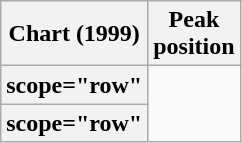<table class="wikitable plainrowheaders sortable">
<tr>
<th scope="col">Chart (1999)</th>
<th scope="col">Peak<br>position</th>
</tr>
<tr>
<th>scope="row" </th>
</tr>
<tr>
<th>scope="row" </th>
</tr>
</table>
